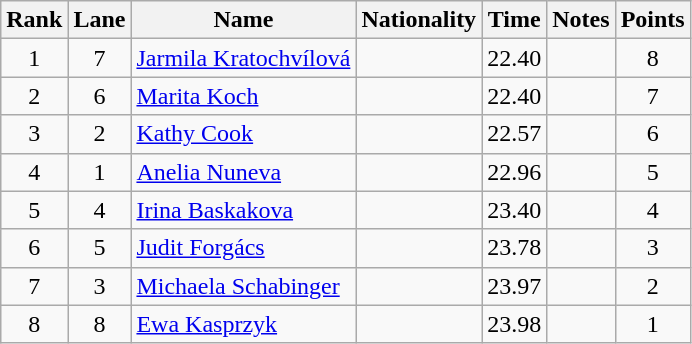<table class="wikitable sortable" style="text-align:center">
<tr>
<th>Rank</th>
<th>Lane</th>
<th>Name</th>
<th>Nationality</th>
<th>Time</th>
<th>Notes</th>
<th>Points</th>
</tr>
<tr>
<td>1</td>
<td>7</td>
<td align=left><a href='#'>Jarmila Kratochvílová</a></td>
<td align=left></td>
<td>22.40</td>
<td></td>
<td>8</td>
</tr>
<tr>
<td>2</td>
<td>6</td>
<td align=left><a href='#'>Marita Koch</a></td>
<td align=left></td>
<td>22.40</td>
<td></td>
<td>7</td>
</tr>
<tr>
<td>3</td>
<td>2</td>
<td align=left><a href='#'>Kathy Cook</a></td>
<td align=left></td>
<td>22.57</td>
<td></td>
<td>6</td>
</tr>
<tr>
<td>4</td>
<td>1</td>
<td align=left><a href='#'>Anelia Nuneva</a></td>
<td align=left></td>
<td>22.96</td>
<td></td>
<td>5</td>
</tr>
<tr>
<td>5</td>
<td>4</td>
<td align=left><a href='#'>Irina Baskakova</a></td>
<td align=left></td>
<td>23.40</td>
<td></td>
<td>4</td>
</tr>
<tr>
<td>6</td>
<td>5</td>
<td align=left><a href='#'>Judit Forgács</a></td>
<td align=left></td>
<td>23.78</td>
<td></td>
<td>3</td>
</tr>
<tr>
<td>7</td>
<td>3</td>
<td align=left><a href='#'>Michaela Schabinger</a></td>
<td align=left></td>
<td>23.97</td>
<td></td>
<td>2</td>
</tr>
<tr>
<td>8</td>
<td>8</td>
<td align=left><a href='#'>Ewa Kasprzyk</a></td>
<td align=left></td>
<td>23.98</td>
<td></td>
<td>1</td>
</tr>
</table>
